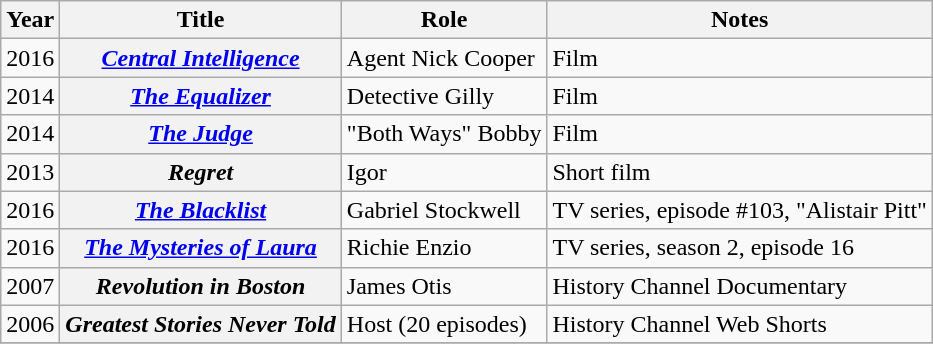<table class="wikitable sortable plainrowheaders">
<tr>
<th scope="col">Year</th>
<th scope="col">Title</th>
<th scope="col">Role</th>
<th scope="col" class="unsortable">Notes</th>
</tr>
<tr>
<td align="center">2016</td>
<th scope="row"><em><a href='#'>Central Intelligence</a></em></th>
<td>Agent Nick Cooper</td>
<td>Film</td>
</tr>
<tr>
<td align="center">2014</td>
<th scope="row"><em><a href='#'>The Equalizer</a></em></th>
<td>Detective Gilly</td>
<td>Film</td>
</tr>
<tr>
<td align="center">2014</td>
<th scope="row"><em><a href='#'>The Judge</a></em></th>
<td>"Both Ways" Bobby</td>
<td>Film</td>
</tr>
<tr>
<td align="center">2013</td>
<th scope="row"><em>Regret</em></th>
<td>Igor</td>
<td>Short film</td>
</tr>
<tr>
<td align="center">2016</td>
<th scope="row"><em><a href='#'>The Blacklist</a></em></th>
<td>Gabriel Stockwell</td>
<td>TV series, episode #103, "Alistair Pitt"</td>
</tr>
<tr>
<td align="center">2016</td>
<th scope="row"><em><a href='#'>The Mysteries of Laura</a></em></th>
<td>Richie Enzio</td>
<td>TV series, season 2, episode 16</td>
</tr>
<tr>
<td align="center">2007</td>
<th scope="row"><em>Revolution in Boston </em></th>
<td>James Otis</td>
<td>History Channel Documentary</td>
</tr>
<tr>
<td align="center">2006</td>
<th scope="row"><em>Greatest Stories Never Told</em></th>
<td>Host (20 episodes)</td>
<td>History Channel Web Shorts</td>
</tr>
<tr>
</tr>
</table>
